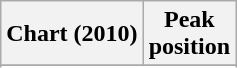<table class="wikitable sortable plainrowheaders">
<tr>
<th>Chart (2010)</th>
<th>Peak<br>position</th>
</tr>
<tr>
</tr>
<tr>
</tr>
</table>
